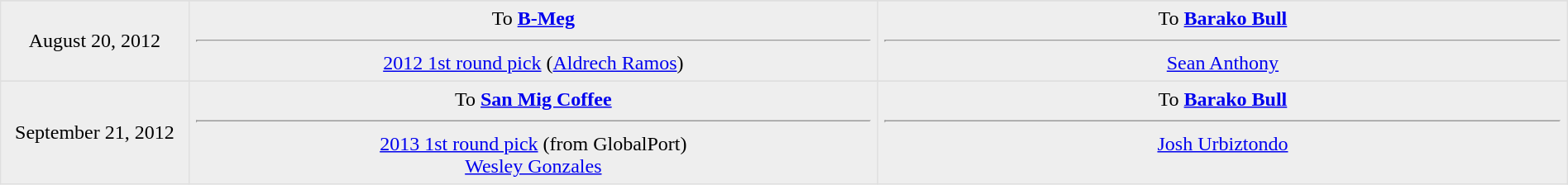<table border=1 style="border-collapse:collapse; text-align: center; width: 100%" bordercolor="#DFDFDF"  cellpadding="5">
<tr>
</tr>
<tr bgcolor="eeeeee">
<td style="width:12%">August 20, 2012</td>
<td style="width:44%" valign="top">To <strong><a href='#'>B-Meg</a></strong><hr><a href='#'>2012 1st round pick</a> (<a href='#'>Aldrech Ramos</a>)</td>
<td style="width:44%" valign="top">To <strong><a href='#'>Barako Bull</a></strong><hr><a href='#'>Sean Anthony</a></td>
</tr>
<tr>
</tr>
<tr bgcolor="eeeeee">
<td style="width:12%">September 21, 2012</td>
<td style="width:44%" valign="top">To <strong><a href='#'>San Mig Coffee</a></strong><hr><a href='#'>2013 1st round pick</a> (from GlobalPort) <br> <a href='#'>Wesley Gonzales</a></td>
<td style="width:44%" valign="top">To <strong><a href='#'>Barako Bull</a></strong><hr><a href='#'>Josh Urbiztondo</a></td>
</tr>
</table>
